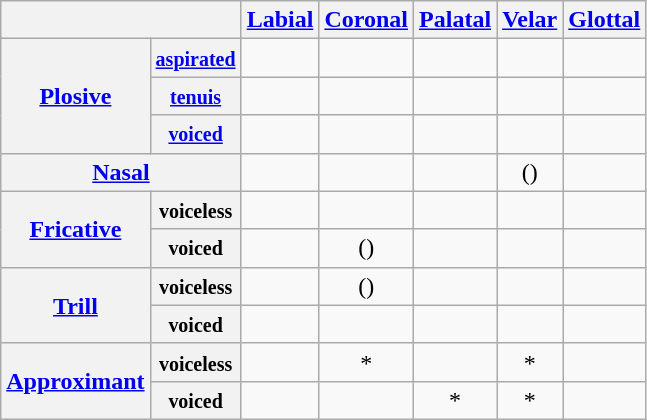<table class="wikitable" style="text-align: center;">
<tr>
<th colspan=2></th>
<th><a href='#'>Labial</a></th>
<th><a href='#'>Coronal</a></th>
<th><a href='#'>Palatal</a></th>
<th><a href='#'>Velar</a></th>
<th><a href='#'>Glottal</a></th>
</tr>
<tr>
<th rowspan=3><a href='#'>Plosive</a></th>
<th><small><a href='#'>aspirated</a></small></th>
<td></td>
<td></td>
<td></td>
<td></td>
<td></td>
</tr>
<tr>
<th><small><a href='#'>tenuis</a></small></th>
<td></td>
<td></td>
<td></td>
<td></td>
<td></td>
</tr>
<tr>
<th><small><a href='#'>voiced</a></small></th>
<td></td>
<td></td>
<td></td>
<td></td>
<td></td>
</tr>
<tr>
<th colspan=2><a href='#'>Nasal</a></th>
<td></td>
<td></td>
<td></td>
<td>()</td>
<td></td>
</tr>
<tr>
<th rowspan="2"><a href='#'>Fricative</a></th>
<th><small>voiceless</small></th>
<td></td>
<td></td>
<td></td>
<td></td>
<td></td>
</tr>
<tr>
<th><small>voiced</small></th>
<td></td>
<td>()</td>
<td></td>
<td></td>
<td></td>
</tr>
<tr>
<th rowspan=2><a href='#'>Trill</a></th>
<th><small>voiceless</small></th>
<td></td>
<td>()</td>
<td></td>
<td></td>
<td></td>
</tr>
<tr>
<th><small>voiced</small></th>
<td></td>
<td></td>
<td></td>
<td></td>
<td></td>
</tr>
<tr>
<th rowspan="2"><a href='#'>Approximant</a></th>
<th><small>voiceless</small></th>
<td></td>
<td>*</td>
<td></td>
<td>*</td>
<td></td>
</tr>
<tr>
<th><small>voiced</small></th>
<td></td>
<td></td>
<td>*</td>
<td>*</td>
<td></td>
</tr>
</table>
